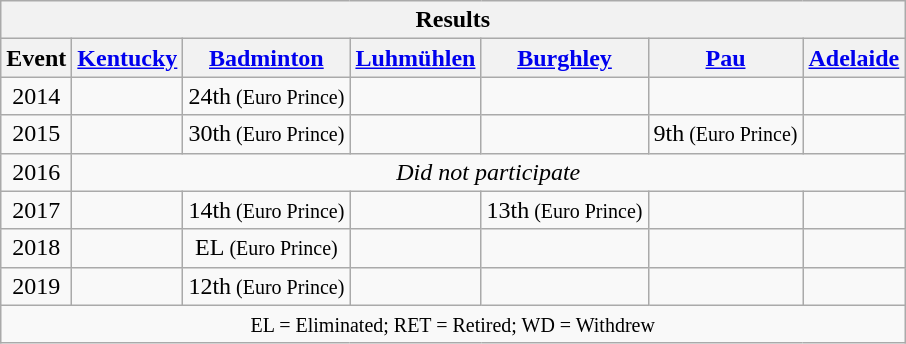<table class="wikitable" style="text-align:center">
<tr>
<th colspan=13 align=center><strong>Results</strong></th>
</tr>
<tr>
<th>Event</th>
<th><a href='#'>Kentucky</a></th>
<th><a href='#'>Badminton</a></th>
<th><a href='#'>Luhmühlen</a></th>
<th><a href='#'>Burghley</a></th>
<th><a href='#'>Pau</a></th>
<th><a href='#'>Adelaide</a></th>
</tr>
<tr>
<td>2014</td>
<td></td>
<td>24th<small> (Euro Prince)</small></td>
<td></td>
<td></td>
<td></td>
<td></td>
</tr>
<tr>
<td>2015</td>
<td></td>
<td>30th<small> (Euro Prince)</small></td>
<td></td>
<td></td>
<td>9th<small> (Euro Prince)</small></td>
<td></td>
</tr>
<tr>
<td>2016</td>
<td colspan="6"><em>Did not participate</em></td>
</tr>
<tr>
<td>2017</td>
<td></td>
<td>14th<small> (Euro Prince)</small></td>
<td></td>
<td>13th<small> (Euro Prince)</small></td>
<td></td>
<td></td>
</tr>
<tr>
<td>2018</td>
<td></td>
<td>EL<small> (Euro Prince)</small></td>
<td></td>
<td></td>
<td></td>
<td></td>
</tr>
<tr>
<td>2019</td>
<td></td>
<td>12th<small> (Euro Prince)</small></td>
<td></td>
<td></td>
<td></td>
<td></td>
</tr>
<tr>
<td colspan=13 align=center><small> EL = Eliminated; RET = Retired; WD = Withdrew </small></td>
</tr>
</table>
